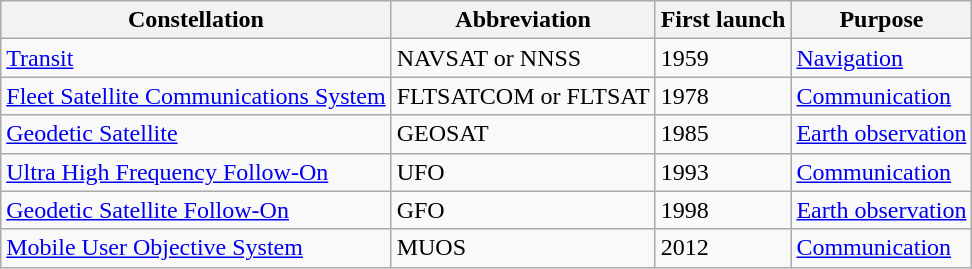<table class="wikitable sortable">
<tr>
<th>Constellation</th>
<th>Abbreviation</th>
<th>First launch</th>
<th>Purpose</th>
</tr>
<tr>
<td><a href='#'>Transit</a></td>
<td>NAVSAT or NNSS</td>
<td>1959</td>
<td><a href='#'>Navigation</a></td>
</tr>
<tr>
<td><a href='#'>Fleet Satellite Communications System</a></td>
<td>FLTSATCOM or FLTSAT</td>
<td>1978</td>
<td><a href='#'>Communication</a></td>
</tr>
<tr>
<td><a href='#'>Geodetic Satellite</a></td>
<td>GEOSAT</td>
<td>1985</td>
<td><a href='#'>Earth observation</a></td>
</tr>
<tr>
<td><a href='#'>Ultra High Frequency Follow-On</a></td>
<td>UFO</td>
<td>1993</td>
<td><a href='#'>Communication</a></td>
</tr>
<tr>
<td><a href='#'>Geodetic Satellite Follow-On</a></td>
<td>GFO</td>
<td>1998</td>
<td><a href='#'>Earth observation</a></td>
</tr>
<tr>
<td><a href='#'>Mobile User Objective System</a></td>
<td>MUOS</td>
<td>2012</td>
<td><a href='#'>Communication</a></td>
</tr>
</table>
